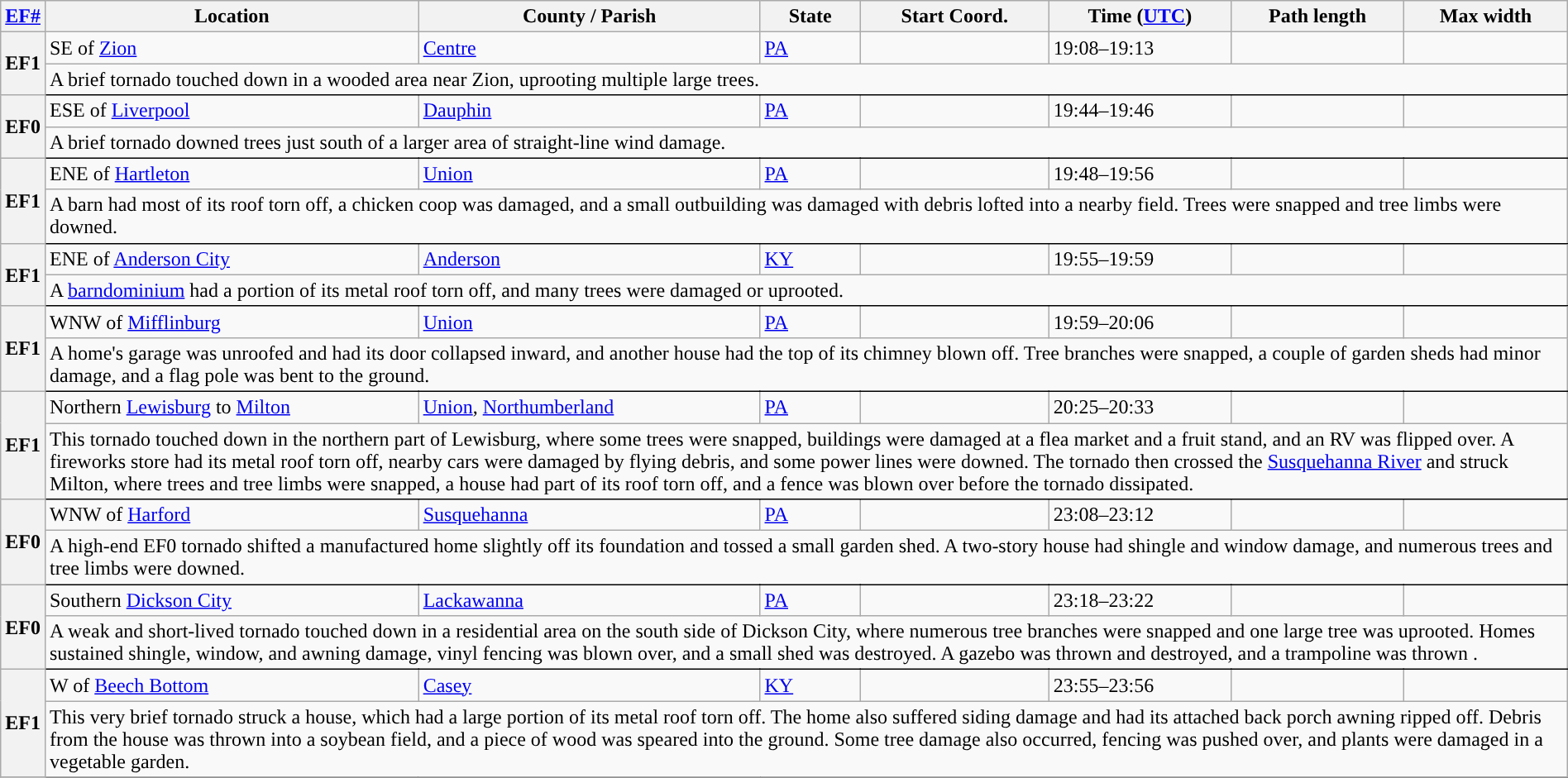<table class="wikitable sortable" style="width:100%;">
<tr>
<th scope="col" width="2%" align="center"><a href='#'>EF#</a></th>
<th scope="col" align="center" class="unsortable">Location</th>
<th scope="col" align="center" class="unsortable">County / Parish</th>
<th scope="col" align="center">State</th>
<th scope="col" align="center">Start Coord.</th>
<th scope="col" align="center">Time (<a href='#'>UTC</a>)</th>
<th scope="col" align="center">Path length</th>
<th scope="col" align="center">Max width</th>
</tr>
<tr>
<th scope="row" rowspan="2" style="background-color:#">EF1</th>
<td>SE of <a href='#'>Zion</a></td>
<td><a href='#'>Centre</a></td>
<td><a href='#'>PA</a></td>
<td></td>
<td>19:08–19:13</td>
<td></td>
<td></td>
</tr>
<tr class="expand-child">
<td colspan="8" style=" border-bottom: 1px solid black;">A brief tornado touched down in a wooded area near Zion, uprooting multiple large trees.</td>
</tr>
<tr>
<th scope="row" rowspan="2" style="background-color:#">EF0</th>
<td>ESE of <a href='#'>Liverpool</a></td>
<td><a href='#'>Dauphin</a></td>
<td><a href='#'>PA</a></td>
<td></td>
<td>19:44–19:46</td>
<td></td>
<td></td>
</tr>
<tr class="expand-child">
<td colspan="8" style=" border-bottom: 1px solid black;">A brief tornado downed trees just south of a larger area of straight-line wind damage.</td>
</tr>
<tr>
<th scope="row" rowspan="2" style="background-color:#">EF1</th>
<td>ENE of <a href='#'>Hartleton</a></td>
<td><a href='#'>Union</a></td>
<td><a href='#'>PA</a></td>
<td></td>
<td>19:48–19:56</td>
<td></td>
<td></td>
</tr>
<tr class="expand-child">
<td colspan="8" style=" border-bottom: 1px solid black;">A barn had most of its roof torn off, a chicken coop was damaged, and a small outbuilding was damaged with debris lofted into a nearby field. Trees were snapped and tree limbs were downed.</td>
</tr>
<tr>
<th scope="row" rowspan="2" style="background-color:#">EF1</th>
<td>ENE of <a href='#'>Anderson City</a></td>
<td><a href='#'>Anderson</a></td>
<td><a href='#'>KY</a></td>
<td></td>
<td>19:55–19:59</td>
<td></td>
<td></td>
</tr>
<tr class="expand-child">
<td colspan="8" style=" border-bottom: 1px solid black;">A <a href='#'>barndominium</a> had a portion of its metal roof torn off, and many trees were damaged or uprooted.</td>
</tr>
<tr>
<th scope="row" rowspan="2" style="background-color:#">EF1</th>
<td>WNW of <a href='#'>Mifflinburg</a></td>
<td><a href='#'>Union</a></td>
<td><a href='#'>PA</a></td>
<td></td>
<td>19:59–20:06</td>
<td></td>
<td></td>
</tr>
<tr class="expand-child">
<td colspan="8" style=" border-bottom: 1px solid black;">A home's garage was unroofed and had its door collapsed inward, and another house had the top of its chimney blown off. Tree branches were snapped, a couple of garden sheds had minor damage, and a flag pole was bent to the ground.</td>
</tr>
<tr>
<th scope="row" rowspan="2" style="background-color:#">EF1</th>
<td>Northern <a href='#'>Lewisburg</a> to <a href='#'>Milton</a></td>
<td><a href='#'>Union</a>, <a href='#'>Northumberland</a></td>
<td><a href='#'>PA</a></td>
<td></td>
<td>20:25–20:33</td>
<td></td>
<td></td>
</tr>
<tr class="expand-child">
<td colspan="8" style=" border-bottom: 1px solid black;">This tornado touched down in the northern part of Lewisburg, where some trees were snapped, buildings were damaged at a flea market and a fruit stand, and an RV was flipped over. A fireworks store had its metal roof torn off, nearby cars were damaged by flying debris, and some power lines were downed. The tornado then crossed the <a href='#'>Susquehanna River</a> and struck Milton, where trees and tree limbs were snapped, a house had part of its roof torn off, and a fence was blown over before the tornado dissipated. </td>
</tr>
<tr>
<th scope="row" rowspan="2" style="background-color:#">EF0</th>
<td>WNW of <a href='#'>Harford</a></td>
<td><a href='#'>Susquehanna</a></td>
<td><a href='#'>PA</a></td>
<td></td>
<td>23:08–23:12</td>
<td></td>
<td></td>
</tr>
<tr class="expand-child">
<td colspan="8" style=" border-bottom: 1px solid black;">A high-end EF0 tornado shifted a manufactured home slightly off its foundation and tossed a small garden shed. A two-story house had shingle and window damage, and numerous trees and tree limbs were downed.</td>
</tr>
<tr>
<th scope="row" rowspan="2" style="background-color:#">EF0</th>
<td>Southern <a href='#'>Dickson City</a></td>
<td><a href='#'>Lackawanna</a></td>
<td><a href='#'>PA</a></td>
<td></td>
<td>23:18–23:22</td>
<td></td>
<td></td>
</tr>
<tr class="expand-child">
<td colspan="8" style=" border-bottom: 1px solid black;">A weak and short-lived tornado touched down in a residential area on the south side of Dickson City, where numerous tree branches were snapped and one large tree was uprooted. Homes sustained shingle, window, and awning damage, vinyl fencing was blown over, and a small shed was destroyed. A gazebo was thrown  and destroyed, and a trampoline was thrown .</td>
</tr>
<tr>
<th scope="row" rowspan="2" style="background-color:#">EF1</th>
<td>W of <a href='#'>Beech Bottom</a></td>
<td><a href='#'>Casey</a></td>
<td><a href='#'>KY</a></td>
<td></td>
<td>23:55–23:56</td>
<td></td>
<td></td>
</tr>
<tr class="expand-child">
<td colspan="8" style=" border-bottom: 1px solid black;">This very brief tornado struck a house, which had a large portion of its metal roof torn off. The home also suffered siding damage and had its attached back porch awning ripped off. Debris from the house was thrown into a soybean field, and a piece of wood was speared into the ground. Some tree damage also occurred, fencing was pushed over, and plants were damaged in a vegetable garden.</td>
</tr>
<tr>
</tr>
</table>
